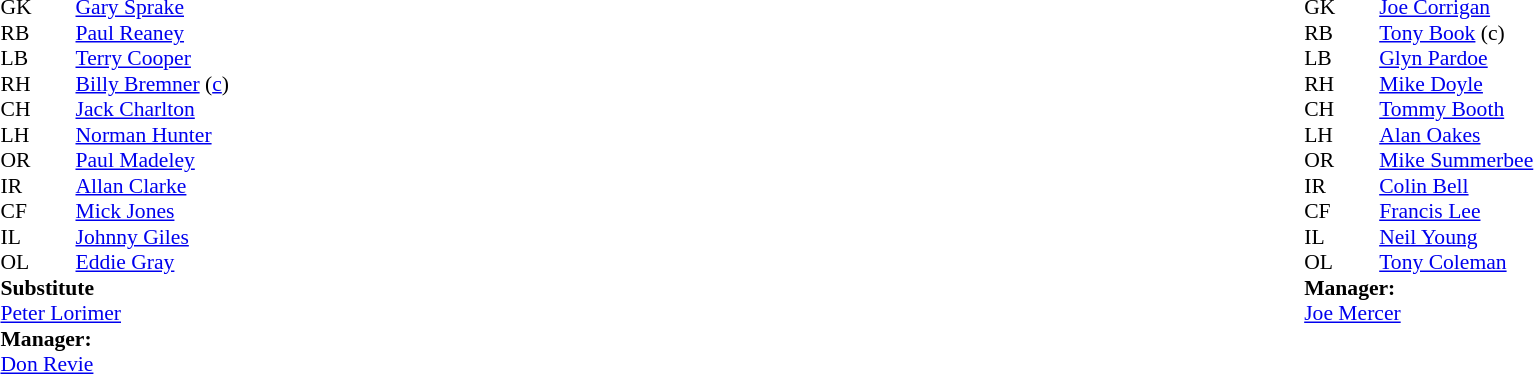<table width="100%">
<tr>
<td valign="top" width="50%"><br><table style="font-size: 90%" cellspacing="0" cellpadding="0">
<tr>
<td colspan="4"></td>
</tr>
<tr>
<th width="25"></th>
<th width="25"></th>
</tr>
<tr>
<td>GK</td>
<td></td>
<td> <a href='#'>Gary Sprake</a></td>
</tr>
<tr>
<td>RB</td>
<td></td>
<td> <a href='#'>Paul Reaney</a></td>
</tr>
<tr>
<td>LB</td>
<td></td>
<td> <a href='#'>Terry Cooper</a></td>
</tr>
<tr>
<td>RH</td>
<td></td>
<td> <a href='#'>Billy Bremner</a> (<a href='#'>c</a>)</td>
</tr>
<tr>
<td>CH</td>
<td></td>
<td> <a href='#'>Jack Charlton</a></td>
</tr>
<tr>
<td>LH</td>
<td></td>
<td> <a href='#'>Norman Hunter</a></td>
</tr>
<tr>
<td>OR</td>
<td></td>
<td> <a href='#'>Paul Madeley</a></td>
</tr>
<tr>
<td>IR</td>
<td></td>
<td> <a href='#'>Allan Clarke</a></td>
</tr>
<tr>
<td>CF</td>
<td></td>
<td> <a href='#'>Mick Jones</a></td>
</tr>
<tr>
<td>IL</td>
<td></td>
<td> <a href='#'>Johnny Giles</a></td>
<td></td>
<td></td>
</tr>
<tr>
<td>OL</td>
<td></td>
<td> <a href='#'>Eddie Gray</a></td>
</tr>
<tr>
<td colspan=4><strong>Substitute</strong></td>
</tr>
<tr>
<td colspan=4> <a href='#'>Peter Lorimer</a></td>
</tr>
<tr>
<td colspan=4><strong>Manager:</strong></td>
</tr>
<tr>
<td colspan="4"> <a href='#'>Don Revie</a></td>
</tr>
</table>
</td>
<td valign="top"></td>
<td valign="top" width="50%"><br><table style="font-size: 90%" cellspacing="0" cellpadding="0" align=center>
<tr>
<td colspan="4"></td>
</tr>
<tr>
<th width="25"></th>
<th width="25"></th>
</tr>
<tr>
<td>GK</td>
<td></td>
<td> <a href='#'>Joe Corrigan</a></td>
</tr>
<tr>
<td>RB</td>
<td></td>
<td> <a href='#'>Tony Book</a> (c)</td>
</tr>
<tr>
<td>LB</td>
<td></td>
<td> <a href='#'>Glyn Pardoe</a></td>
</tr>
<tr>
<td>RH</td>
<td></td>
<td> <a href='#'>Mike Doyle</a></td>
</tr>
<tr>
<td>CH</td>
<td></td>
<td> <a href='#'>Tommy Booth</a></td>
</tr>
<tr>
<td>LH</td>
<td></td>
<td> <a href='#'>Alan Oakes</a></td>
<td></td>
</tr>
<tr>
<td>OR</td>
<td></td>
<td> <a href='#'>Mike Summerbee</a></td>
</tr>
<tr>
<td>IR</td>
<td></td>
<td> <a href='#'>Colin Bell</a></td>
</tr>
<tr>
<td>CF</td>
<td></td>
<td> <a href='#'>Francis Lee</a></td>
</tr>
<tr>
<td>IL</td>
<td></td>
<td> <a href='#'>Neil Young</a></td>
</tr>
<tr>
<td>OL</td>
<td></td>
<td> <a href='#'>Tony Coleman</a></td>
<td></td>
</tr>
<tr>
<td colspan=4><strong>Manager:</strong></td>
</tr>
<tr>
<td colspan="4"> <a href='#'>Joe Mercer</a></td>
</tr>
</table>
</td>
</tr>
</table>
